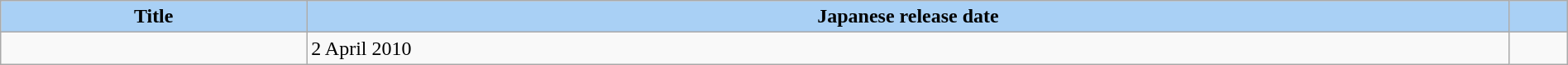<table class="wikitable" style="width: 100%;">
<tr>
<th style="background: #A9D0F5">Title</th>
<th style="background: #A9D0F5">Japanese release date</th>
<th style="background: #A9D0F5"></th>
</tr>
<tr>
<td></td>
<td>2 April 2010</td>
<td></td>
</tr>
</table>
